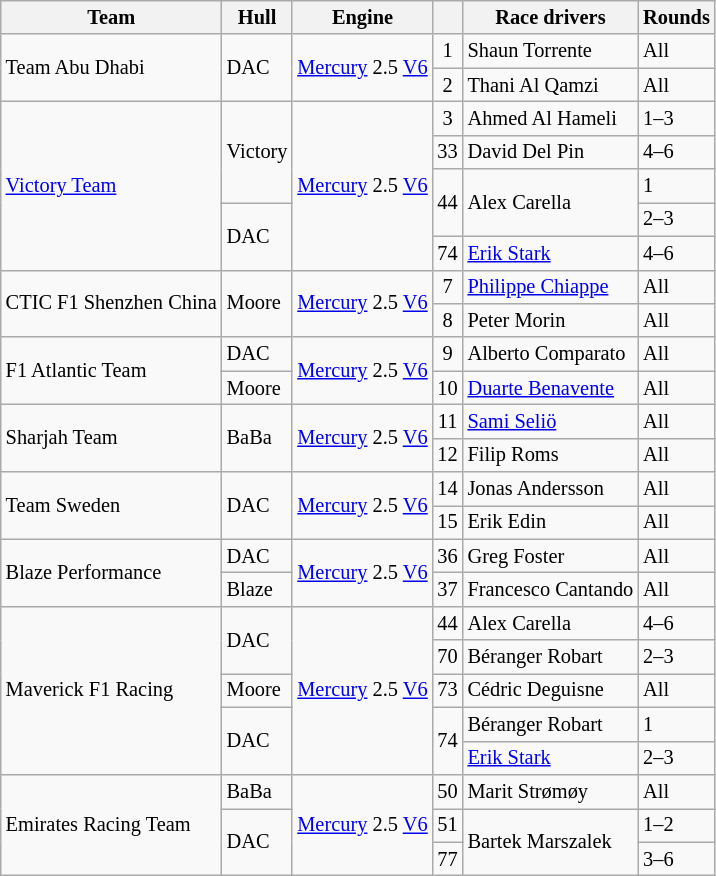<table class="wikitable" style="font-size: 85%;">
<tr>
<th>Team</th>
<th>Hull</th>
<th>Engine</th>
<th></th>
<th>Race drivers</th>
<th>Rounds</th>
</tr>
<tr>
<td rowspan=2> Team Abu Dhabi</td>
<td rowspan=2>DAC</td>
<td rowspan=2><a href='#'>Mercury</a> 2.5 <a href='#'>V6</a></td>
<td align=center>1</td>
<td> Shaun Torrente</td>
<td>All</td>
</tr>
<tr>
<td align=center>2</td>
<td> Thani Al Qamzi</td>
<td>All</td>
</tr>
<tr>
<td rowspan=5> <a href='#'>Victory Team</a></td>
<td rowspan=3>Victory</td>
<td rowspan=5><a href='#'>Mercury</a> 2.5 <a href='#'>V6</a></td>
<td align=center>3</td>
<td> Ahmed Al Hameli</td>
<td>1–3</td>
</tr>
<tr>
<td align=center>33</td>
<td> David Del Pin</td>
<td>4–6</td>
</tr>
<tr>
<td rowspan=2 align=center>44</td>
<td rowspan=2> Alex Carella</td>
<td>1</td>
</tr>
<tr>
<td rowspan=2>DAC</td>
<td>2–3</td>
</tr>
<tr>
<td align=center>74</td>
<td> <a href='#'>Erik Stark</a></td>
<td>4–6</td>
</tr>
<tr>
<td rowspan=2> CTIC F1 Shenzhen China</td>
<td rowspan=2>Moore</td>
<td rowspan=2><a href='#'>Mercury</a> 2.5 <a href='#'>V6</a></td>
<td align=center>7</td>
<td> <a href='#'>Philippe Chiappe</a></td>
<td>All</td>
</tr>
<tr>
<td align=center>8</td>
<td> Peter Morin</td>
<td>All</td>
</tr>
<tr>
<td rowspan=2> F1 Atlantic Team</td>
<td>DAC</td>
<td rowspan=2><a href='#'>Mercury</a> 2.5 <a href='#'>V6</a></td>
<td align=center>9</td>
<td> Alberto Comparato</td>
<td>All</td>
</tr>
<tr>
<td>Moore</td>
<td align=center>10</td>
<td> <a href='#'>Duarte Benavente</a></td>
<td>All</td>
</tr>
<tr>
<td rowspan=2> Sharjah Team</td>
<td rowspan=2>BaBa</td>
<td rowspan=2><a href='#'>Mercury</a> 2.5 <a href='#'>V6</a></td>
<td align=center>11</td>
<td> <a href='#'>Sami Seliö</a></td>
<td>All</td>
</tr>
<tr>
<td align=center>12</td>
<td> Filip Roms</td>
<td>All</td>
</tr>
<tr>
<td rowspan=2> Team Sweden</td>
<td rowspan=2>DAC</td>
<td rowspan=2><a href='#'>Mercury</a> 2.5 <a href='#'>V6</a></td>
<td align=center>14</td>
<td> Jonas Andersson</td>
<td>All</td>
</tr>
<tr>
<td align=center>15</td>
<td> Erik Edin</td>
<td>All</td>
</tr>
<tr>
<td rowspan=2> Blaze Performance</td>
<td>DAC</td>
<td rowspan=2><a href='#'>Mercury</a> 2.5 <a href='#'>V6</a></td>
<td align=center>36</td>
<td> Greg Foster</td>
<td>All</td>
</tr>
<tr>
<td>Blaze</td>
<td align=center>37</td>
<td> Francesco Cantando</td>
<td>All</td>
</tr>
<tr>
<td rowspan=5> Maverick F1 Racing</td>
<td rowspan=2>DAC</td>
<td rowspan=5><a href='#'>Mercury</a> 2.5 <a href='#'>V6</a></td>
<td align=center>44</td>
<td> Alex Carella</td>
<td>4–6</td>
</tr>
<tr>
<td align=center>70</td>
<td> Béranger Robart</td>
<td>2–3</td>
</tr>
<tr>
<td>Moore</td>
<td align=center>73</td>
<td> Cédric Deguisne</td>
<td>All</td>
</tr>
<tr>
<td rowspan=2>DAC</td>
<td rowspan=2 align=center>74</td>
<td> Béranger Robart</td>
<td>1</td>
</tr>
<tr>
<td> <a href='#'>Erik Stark</a></td>
<td>2–3</td>
</tr>
<tr>
<td rowspan=3> Emirates Racing Team</td>
<td>BaBa</td>
<td rowspan=3><a href='#'>Mercury</a> 2.5 <a href='#'>V6</a></td>
<td align=center>50</td>
<td> Marit Strømøy</td>
<td>All</td>
</tr>
<tr>
<td rowspan=2>DAC</td>
<td align=center>51</td>
<td rowspan=2> Bartek Marszalek</td>
<td>1–2</td>
</tr>
<tr>
<td align=center>77</td>
<td>3–6</td>
</tr>
</table>
